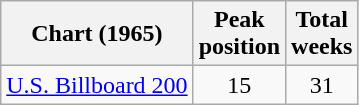<table class="wikitable sortable">
<tr>
<th>Chart (1965)</th>
<th>Peak<br>position</th>
<th>Total<br>weeks</th>
</tr>
<tr>
<td align="left"><a href='#'>U.S. Billboard 200</a></td>
<td style="text-align:center;">15</td>
<td style="text-align:center;">31</td>
</tr>
</table>
